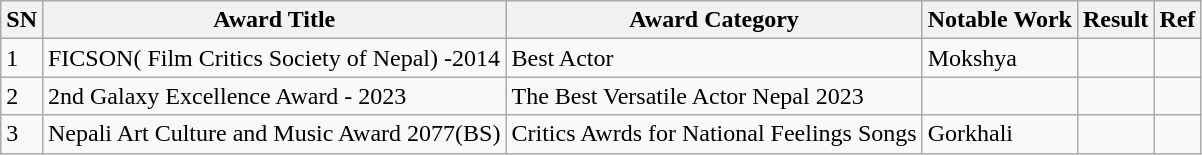<table class="wikitable sortable">
<tr>
<th>SN</th>
<th>Award Title</th>
<th>Award Category</th>
<th>Notable Work</th>
<th>Result</th>
<th>Ref</th>
</tr>
<tr>
<td>1</td>
<td>FICSON( Film Critics Society of Nepal) -2014</td>
<td>Best Actor</td>
<td>Mokshya</td>
<td></td>
<td></td>
</tr>
<tr>
<td>2</td>
<td>2nd Galaxy Excellence Award - 2023</td>
<td>The Best Versatile Actor Nepal 2023</td>
<td></td>
<td></td>
<td></td>
</tr>
<tr>
<td>3</td>
<td>Nepali Art Culture and Music Award 2077(BS)</td>
<td>Critics Awrds for National Feelings Songs</td>
<td>Gorkhali</td>
<td></td>
<td></td>
</tr>
</table>
